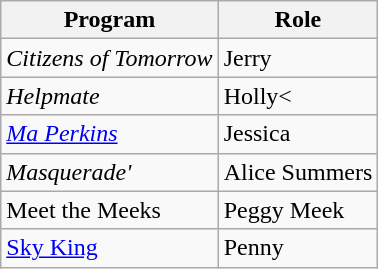<table class="wikitable">
<tr>
<th>Program</th>
<th>Role</th>
</tr>
<tr>
<td><em>Citizens of Tomorrow</em></td>
<td>Jerry</td>
</tr>
<tr>
<td><em>Helpmate</em></td>
<td>Holly<</td>
</tr>
<tr>
<td><em><a href='#'>Ma Perkins</a></em></td>
<td>Jessica</td>
</tr>
<tr>
<td><em>Masquerade'</td>
<td>Alice Summers</td>
</tr>
<tr>
<td></em>Meet the Meeks<em></td>
<td>Peggy Meek</td>
</tr>
<tr>
<td></em><a href='#'>Sky King</a><em></td>
<td>Penny</td>
</tr>
</table>
